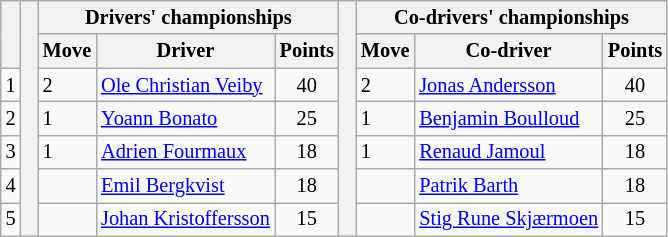<table class="wikitable" style="font-size:85%;">
<tr>
<th rowspan="2"></th>
<th rowspan="7" style="width:5px;"></th>
<th colspan="3">Drivers' championships</th>
<th rowspan="7" style="width:5px;"></th>
<th colspan="3">Co-drivers' championships</th>
</tr>
<tr>
<th>Move</th>
<th>Driver</th>
<th>Points</th>
<th>Move</th>
<th>Co-driver</th>
<th>Points</th>
</tr>
<tr>
<td align="center">1</td>
<td> 2</td>
<td><a href='#'>Ole Christian Veiby</a></td>
<td align="center">40</td>
<td> 2</td>
<td><a href='#'>Jonas Andersson</a></td>
<td align="center">40</td>
</tr>
<tr>
<td align="center">2</td>
<td> 1</td>
<td><a href='#'>Yoann Bonato</a></td>
<td align="center">25</td>
<td> 1</td>
<td><a href='#'>Benjamin Boulloud</a></td>
<td align="center">25</td>
</tr>
<tr>
<td align="center">3</td>
<td> 1</td>
<td><a href='#'>Adrien Fourmaux</a></td>
<td align="center">18</td>
<td> 1</td>
<td><a href='#'>Renaud Jamoul</a></td>
<td align="center">18</td>
</tr>
<tr>
<td align="center">4</td>
<td></td>
<td><a href='#'>Emil Bergkvist</a></td>
<td align="center">18</td>
<td></td>
<td><a href='#'>Patrik Barth</a></td>
<td align="center">18</td>
</tr>
<tr>
<td align="center">5</td>
<td></td>
<td><a href='#'>Johan Kristoffersson</a></td>
<td align="center">15</td>
<td></td>
<td><a href='#'>Stig Rune Skjærmoen</a></td>
<td align="center">15</td>
</tr>
</table>
